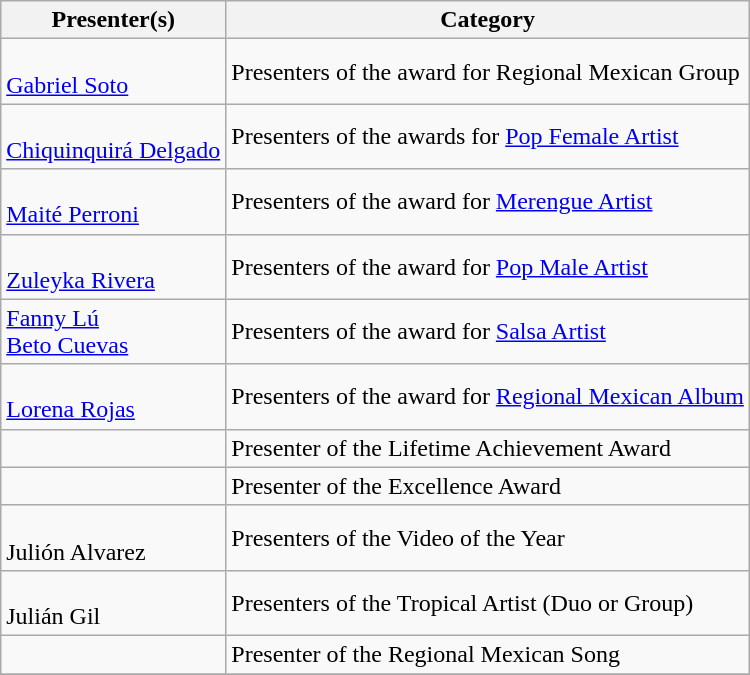<table class="wikitable sortable">
<tr>
<th>Presenter(s)</th>
<th>Category</th>
</tr>
<tr>
<td><br><a href='#'>Gabriel Soto</a></td>
<td>Presenters of the award for Regional Mexican Group</td>
</tr>
<tr>
<td><br><a href='#'>Chiquinquirá Delgado</a></td>
<td>Presenters of the awards for <a href='#'>Pop Female Artist</a></td>
</tr>
<tr>
<td><br><a href='#'>Maité Perroni</a></td>
<td>Presenters of the award for <a href='#'>Merengue Artist</a></td>
</tr>
<tr>
<td><br><a href='#'>Zuleyka Rivera</a></td>
<td>Presenters of the award for <a href='#'>Pop Male Artist</a></td>
</tr>
<tr>
<td><a href='#'>Fanny Lú</a><br><a href='#'>Beto Cuevas</a></td>
<td>Presenters of the award for <a href='#'>Salsa Artist</a></td>
</tr>
<tr>
<td><br><a href='#'>Lorena Rojas</a></td>
<td>Presenters of the award for <a href='#'>Regional Mexican Album</a></td>
</tr>
<tr>
<td></td>
<td>Presenter of the Lifetime Achievement Award</td>
</tr>
<tr>
<td></td>
<td>Presenter of the Excellence Award</td>
</tr>
<tr>
<td><br>Julión Alvarez</td>
<td>Presenters of the Video of the Year</td>
</tr>
<tr>
<td><br>Julián Gil</td>
<td>Presenters of the Tropical Artist (Duo or Group)</td>
</tr>
<tr>
<td></td>
<td>Presenter of the Regional Mexican Song</td>
</tr>
<tr>
</tr>
</table>
